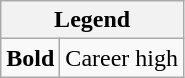<table class="wikitable mw-collapsible mw-collapsed">
<tr>
<th colspan="2">Legend</th>
</tr>
<tr>
<td><strong>Bold</strong></td>
<td>Career high</td>
</tr>
</table>
